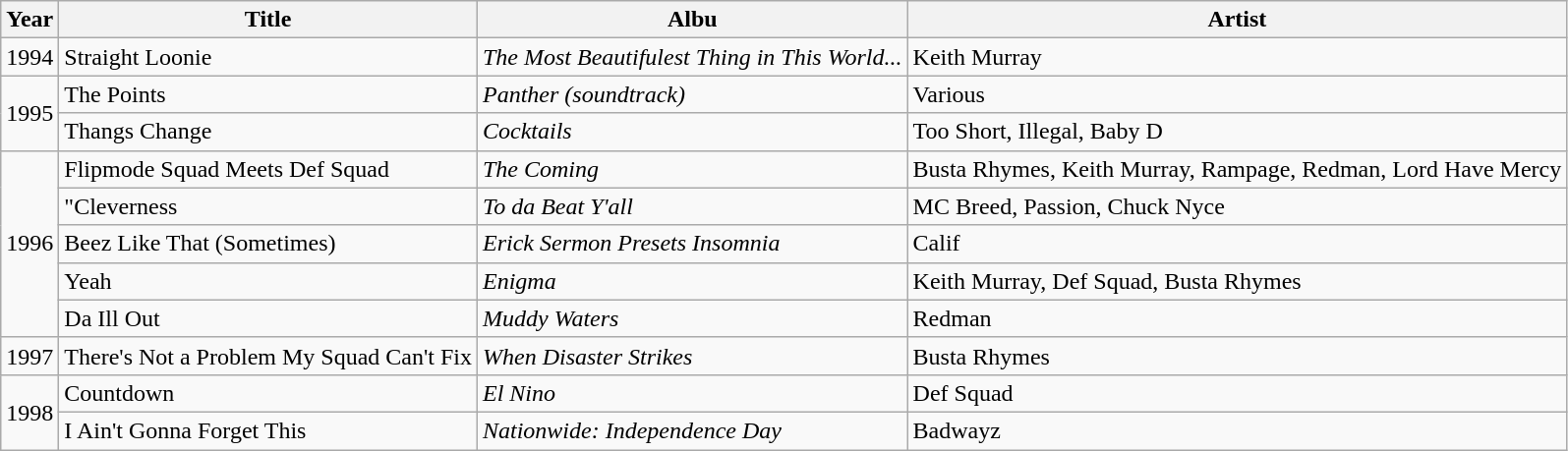<table class="wikitable">
<tr>
<th>Year</th>
<th>Title</th>
<th>Albu</th>
<th>Artist</th>
</tr>
<tr>
<td>1994</td>
<td>Straight Loonie</td>
<td><em>The Most Beautifulest Thing in This World...</em></td>
<td>Keith Murray</td>
</tr>
<tr>
<td rowspan="2">1995</td>
<td>The Points</td>
<td><em>Panther (soundtrack)</em></td>
<td>Various</td>
</tr>
<tr>
<td>Thangs Change</td>
<td><em>Cocktails</em></td>
<td>Too Short, Illegal, Baby D</td>
</tr>
<tr>
<td rowspan="5">1996</td>
<td>Flipmode Squad Meets Def Squad</td>
<td><em>The Coming</em></td>
<td>Busta Rhymes, Keith Murray, Rampage, Redman, Lord Have Mercy</td>
</tr>
<tr>
<td>"Cleverness</td>
<td><em>To da Beat Y'all</em></td>
<td>MC Breed, Passion, Chuck Nyce</td>
</tr>
<tr>
<td>Beez Like That (Sometimes)</td>
<td><em>Erick Sermon Presets Insomnia</em></td>
<td>Calif</td>
</tr>
<tr>
<td>Yeah</td>
<td><em>Enigma</em></td>
<td>Keith Murray, Def Squad, Busta Rhymes</td>
</tr>
<tr>
<td>Da Ill Out</td>
<td><em>Muddy Waters</em></td>
<td>Redman</td>
</tr>
<tr>
<td>1997</td>
<td>There's Not a Problem My Squad Can't Fix</td>
<td><em>When Disaster Strikes</em></td>
<td>Busta Rhymes</td>
</tr>
<tr>
<td rowspan="2">1998</td>
<td>Countdown</td>
<td><em>El Nino</em></td>
<td>Def Squad</td>
</tr>
<tr>
<td>I Ain't Gonna Forget This</td>
<td><em>Nationwide: Independence Day</em></td>
<td>Badwayz</td>
</tr>
</table>
